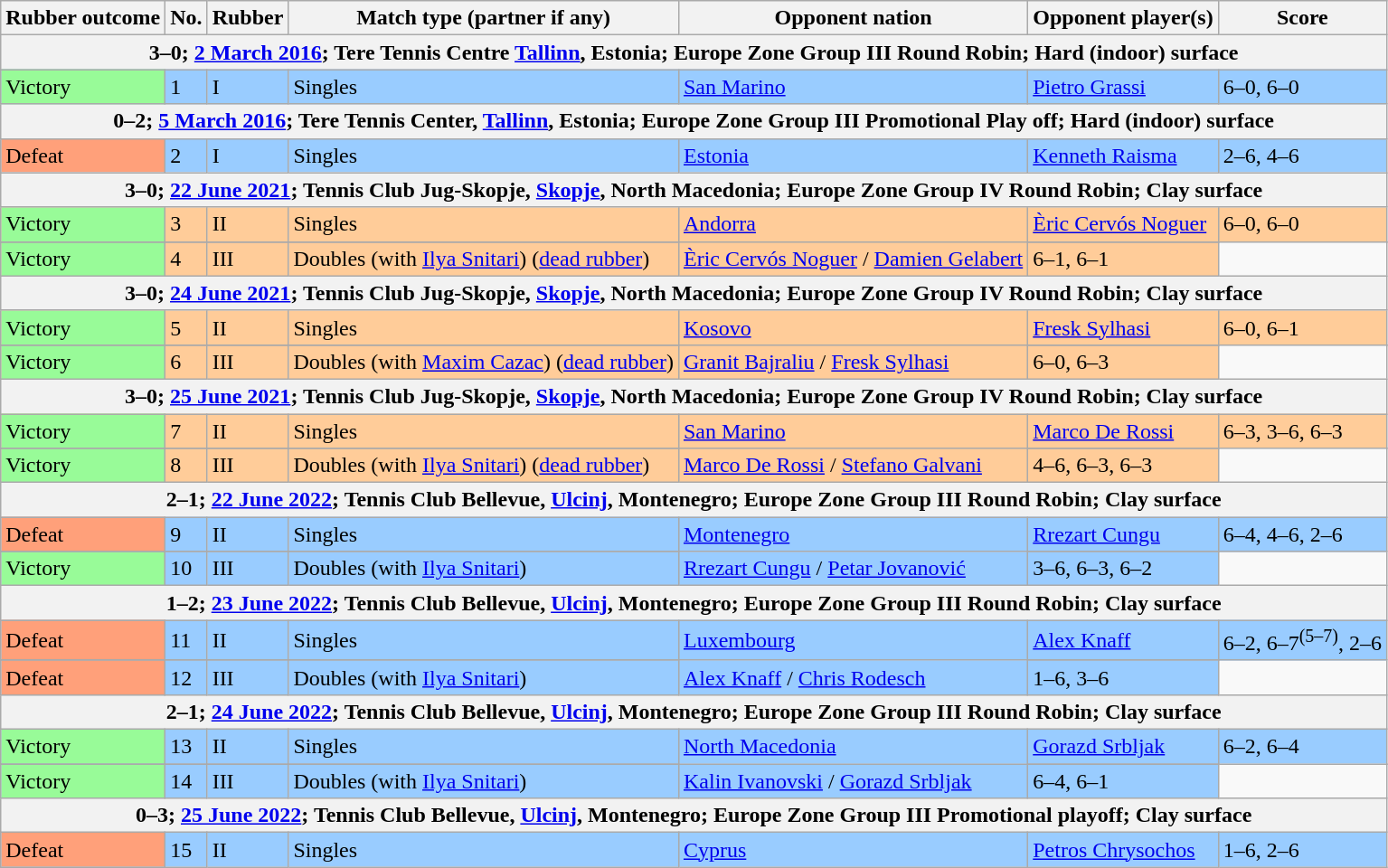<table class=wikitable>
<tr>
<th>Rubber outcome</th>
<th>No.</th>
<th>Rubber</th>
<th>Match type (partner if any)</th>
<th>Opponent nation</th>
<th>Opponent player(s)</th>
<th>Score</th>
</tr>
<tr>
<th colspan=7>3–0; <a href='#'>2 March 2016</a>; Tere Tennis Centre <a href='#'>Tallinn</a>, Estonia; Europe Zone Group III Round Robin; Hard (indoor) surface</th>
</tr>
<tr bgcolor=#99CCFF>
<td bgcolor=98FB98>Victory</td>
<td>1</td>
<td>I</td>
<td>Singles</td>
<td> <a href='#'>San Marino</a></td>
<td><a href='#'>Pietro Grassi</a></td>
<td>6–0, 6–0</td>
</tr>
<tr>
<th colspan=7>0–2; <a href='#'>5 March 2016</a>; Tere Tennis Center, <a href='#'>Tallinn</a>, Estonia; Europe Zone Group III Promotional Play off; Hard (indoor) surface</th>
</tr>
<tr bgcolor=#99CCFF>
<td bgcolor=FFA07A>Defeat</td>
<td>2</td>
<td>I</td>
<td>Singles</td>
<td> <a href='#'>Estonia</a></td>
<td><a href='#'>Kenneth Raisma</a></td>
<td>2–6, 4–6</td>
</tr>
<tr>
<th colspan=7>3–0; <a href='#'>22 June 2021</a>; Tennis Club Jug-Skopje, <a href='#'>Skopje</a>, North Macedonia; Europe Zone Group IV Round Robin; Clay surface</th>
</tr>
<tr bgcolor=#FFCC99>
<td bgcolor=98FB98>Victory</td>
<td>3</td>
<td>II</td>
<td>Singles</td>
<td rowspan=2> <a href='#'>Andorra</a></td>
<td><a href='#'>Èric Cervós Noguer</a></td>
<td>6–0, 6–0</td>
</tr>
<tr>
</tr>
<tr bgcolor=#FFCC99>
<td bgcolor=98FB98>Victory</td>
<td>4</td>
<td>III</td>
<td>Doubles (with <a href='#'>Ilya Snitari</a>) (<a href='#'>dead rubber</a>)</td>
<td><a href='#'>Èric Cervós Noguer</a> / <a href='#'>Damien Gelabert</a></td>
<td>6–1, 6–1</td>
</tr>
<tr>
<th colspan=7>3–0; <a href='#'>24 June 2021</a>; Tennis Club Jug-Skopje, <a href='#'>Skopje</a>, North Macedonia; Europe Zone Group IV Round Robin; Clay surface</th>
</tr>
<tr bgcolor=#FFCC99>
<td bgcolor=98FB98>Victory</td>
<td>5</td>
<td>II</td>
<td>Singles</td>
<td rowspan=2> <a href='#'>Kosovo</a></td>
<td><a href='#'>Fresk Sylhasi</a></td>
<td>6–0, 6–1</td>
</tr>
<tr>
</tr>
<tr bgcolor=#FFCC99>
<td bgcolor=98FB98>Victory</td>
<td>6</td>
<td>III</td>
<td>Doubles (with <a href='#'>Maxim Cazac</a>) (<a href='#'>dead rubber</a>)</td>
<td><a href='#'>Granit Bajraliu</a> / <a href='#'>Fresk Sylhasi</a></td>
<td>6–0, 6–3</td>
</tr>
<tr>
<th colspan=7>3–0; <a href='#'>25 June 2021</a>; Tennis Club Jug-Skopje, <a href='#'>Skopje</a>, North Macedonia; Europe Zone Group IV Round Robin; Clay surface</th>
</tr>
<tr bgcolor=#FFCC99>
<td bgcolor=98FB98>Victory</td>
<td>7</td>
<td>II</td>
<td>Singles</td>
<td rowspan=2> <a href='#'>San Marino</a></td>
<td><a href='#'>Marco De Rossi</a></td>
<td>6–3, 3–6, 6–3</td>
</tr>
<tr>
</tr>
<tr bgcolor=#FFCC99>
<td bgcolor=98FB98>Victory</td>
<td>8</td>
<td>III</td>
<td>Doubles (with <a href='#'>Ilya Snitari</a>) (<a href='#'>dead rubber</a>)</td>
<td><a href='#'>Marco De Rossi</a> / <a href='#'>Stefano Galvani</a></td>
<td>4–6, 6–3, 6–3</td>
</tr>
<tr>
<th colspan=7>2–1; <a href='#'>22 June 2022</a>; Tennis Club Bellevue, <a href='#'>Ulcinj</a>, Montenegro; Europe Zone Group III Round Robin; Clay surface</th>
</tr>
<tr bgcolor=#99CCFF>
<td bgcolor=FFA07A>Defeat</td>
<td>9</td>
<td>II</td>
<td>Singles</td>
<td rowspan=2> <a href='#'>Montenegro</a></td>
<td><a href='#'>Rrezart Cungu</a></td>
<td>6–4, 4–6, 2–6</td>
</tr>
<tr>
</tr>
<tr bgcolor=#99CCFF>
<td bgcolor=98FB98>Victory</td>
<td>10</td>
<td>III</td>
<td>Doubles (with <a href='#'>Ilya Snitari</a>)</td>
<td><a href='#'>Rrezart Cungu</a> / <a href='#'>Petar Jovanović</a></td>
<td>3–6, 6–3, 6–2</td>
</tr>
<tr>
<th colspan=7>1–2; <a href='#'>23 June 2022</a>; Tennis Club Bellevue, <a href='#'>Ulcinj</a>, Montenegro; Europe Zone Group III Round Robin; Clay surface</th>
</tr>
<tr bgcolor=#99CCFF>
<td bgcolor=FFA07A>Defeat</td>
<td>11</td>
<td>II</td>
<td>Singles</td>
<td rowspan=2> <a href='#'>Luxembourg</a></td>
<td><a href='#'>Alex Knaff</a></td>
<td>6–2, 6–7<sup>(5–7)</sup>, 2–6</td>
</tr>
<tr>
</tr>
<tr bgcolor=#99CCFF>
<td bgcolor=FFA07A>Defeat</td>
<td>12</td>
<td>III</td>
<td>Doubles (with <a href='#'>Ilya Snitari</a>)</td>
<td><a href='#'>Alex Knaff</a> / <a href='#'>Chris Rodesch</a></td>
<td>1–6, 3–6</td>
</tr>
<tr>
<th colspan=7>2–1; <a href='#'>24 June 2022</a>; Tennis Club Bellevue, <a href='#'>Ulcinj</a>, Montenegro; Europe Zone Group III Round Robin; Clay surface</th>
</tr>
<tr bgcolor=#99CCFF>
<td bgcolor=98FB98>Victory</td>
<td>13</td>
<td>II</td>
<td>Singles</td>
<td rowspan=2> <a href='#'>North Macedonia</a></td>
<td><a href='#'>Gorazd Srbljak</a></td>
<td>6–2, 6–4</td>
</tr>
<tr>
</tr>
<tr bgcolor=#99CCFF>
<td bgcolor=98FB98>Victory</td>
<td>14</td>
<td>III</td>
<td>Doubles (with <a href='#'>Ilya Snitari</a>)</td>
<td><a href='#'>Kalin Ivanovski</a> / <a href='#'>Gorazd Srbljak</a></td>
<td>6–4, 6–1</td>
</tr>
<tr>
<th colspan=7>0–3; <a href='#'>25 June 2022</a>; Tennis Club Bellevue, <a href='#'>Ulcinj</a>, Montenegro; Europe Zone Group III Promotional playoff; Clay surface</th>
</tr>
<tr bgcolor=#99CCFF>
<td bgcolor=FFA07A>Defeat</td>
<td>15</td>
<td>II</td>
<td>Singles</td>
<td> <a href='#'>Cyprus</a></td>
<td><a href='#'>Petros Chrysochos</a></td>
<td>1–6, 2–6</td>
</tr>
</table>
